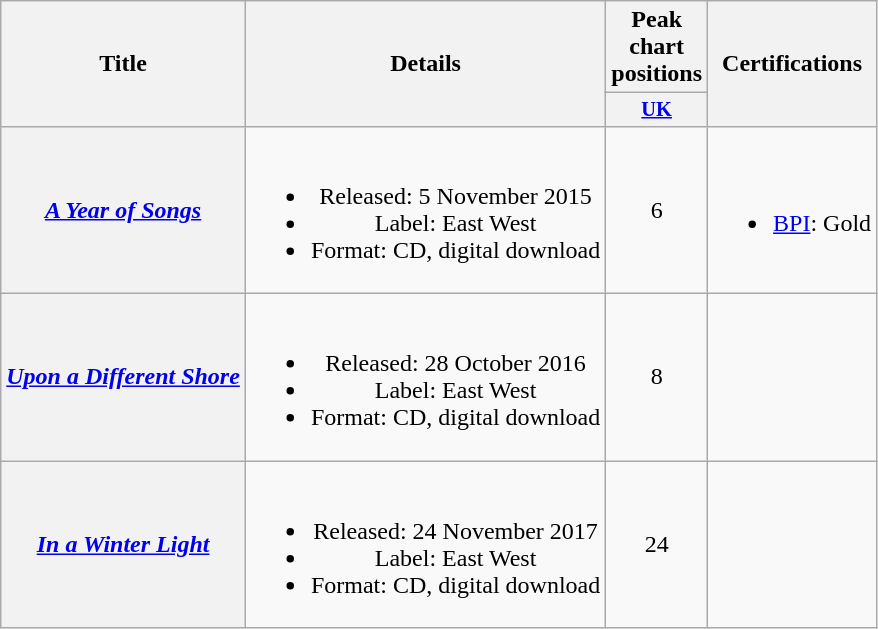<table class="wikitable plainrowheaders" style="text-align:center;">
<tr>
<th scope="col" rowspan="2">Title</th>
<th scope="col" rowspan="2">Details</th>
<th scope="col">Peak chart positions</th>
<th scope="col" rowspan="2">Certifications</th>
</tr>
<tr>
<th scope="col" style="width:3em;font-size:85%;"><a href='#'>UK</a><br></th>
</tr>
<tr>
<th scope="row"><em><a href='#'>A Year of Songs</a></em></th>
<td><br><ul><li>Released: 5 November 2015</li><li>Label: East West</li><li>Format: CD, digital download</li></ul></td>
<td>6</td>
<td><br><ul><li><a href='#'>BPI</a>: Gold</li></ul></td>
</tr>
<tr>
<th scope="row"><em><a href='#'>Upon a Different Shore</a></em></th>
<td><br><ul><li>Released: 28 October 2016</li><li>Label: East West</li><li>Format: CD, digital download</li></ul></td>
<td>8</td>
<td></td>
</tr>
<tr>
<th scope="row"><em><a href='#'>In a Winter Light</a></em></th>
<td><br><ul><li>Released: 24 November 2017</li><li>Label: East West</li><li>Format: CD, digital download</li></ul></td>
<td>24</td>
<td></td>
</tr>
</table>
